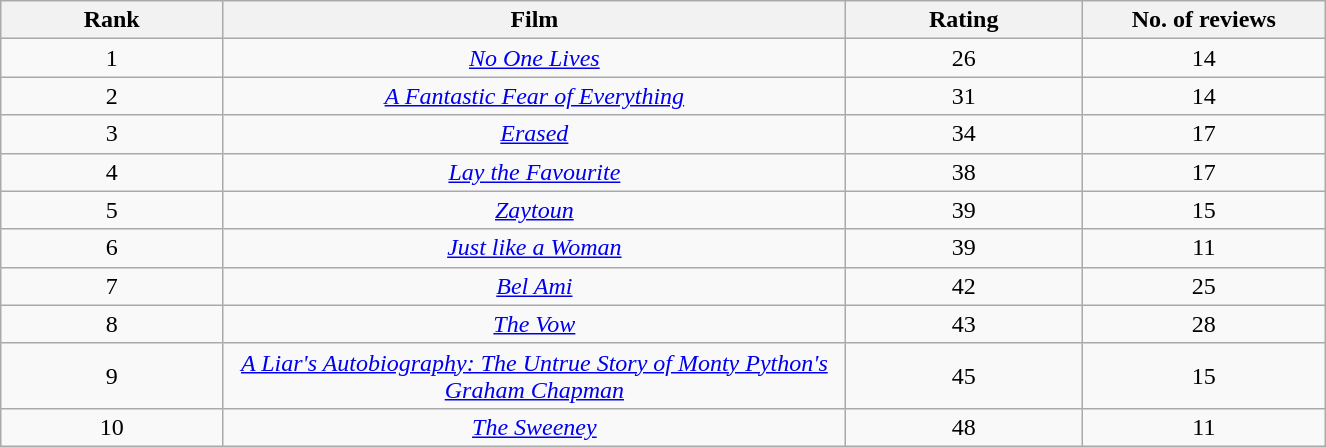<table class="wikitable sortable plainrowheaders"  style="width:70%; text-align:center; margin:1em auto 1em auto;" cellpadding="5" cellspacing="5">
<tr>
<th style="width:5%;">Rank</th>
<th style="width:14%;">Film</th>
<th style="width:5%;">Rating</th>
<th style="width:5%;">No. of reviews</th>
</tr>
<tr>
<td>1</td>
<td><em><a href='#'>No One Lives</a></em></td>
<td>26</td>
<td>14</td>
</tr>
<tr>
<td>2</td>
<td><em><a href='#'>A Fantastic Fear of Everything</a></em></td>
<td>31</td>
<td>14</td>
</tr>
<tr>
<td>3</td>
<td><em><a href='#'>Erased</a></em></td>
<td>34</td>
<td>17</td>
</tr>
<tr>
<td>4</td>
<td><em><a href='#'>Lay the Favourite</a></em></td>
<td>38</td>
<td>17</td>
</tr>
<tr>
<td>5</td>
<td><em><a href='#'>Zaytoun</a></em></td>
<td>39</td>
<td>15</td>
</tr>
<tr>
<td>6</td>
<td><em><a href='#'>Just like a Woman</a></em></td>
<td>39</td>
<td>11</td>
</tr>
<tr>
<td>7</td>
<td><em><a href='#'>Bel Ami</a></em></td>
<td>42</td>
<td>25</td>
</tr>
<tr>
<td>8</td>
<td><em><a href='#'>The Vow</a></em></td>
<td>43</td>
<td>28</td>
</tr>
<tr>
<td>9</td>
<td><em><a href='#'>A Liar's Autobiography: The Untrue Story of Monty Python's Graham Chapman</a></em></td>
<td>45</td>
<td>15</td>
</tr>
<tr>
<td>10</td>
<td><em><a href='#'>The Sweeney</a></em></td>
<td>48</td>
<td>11</td>
</tr>
</table>
